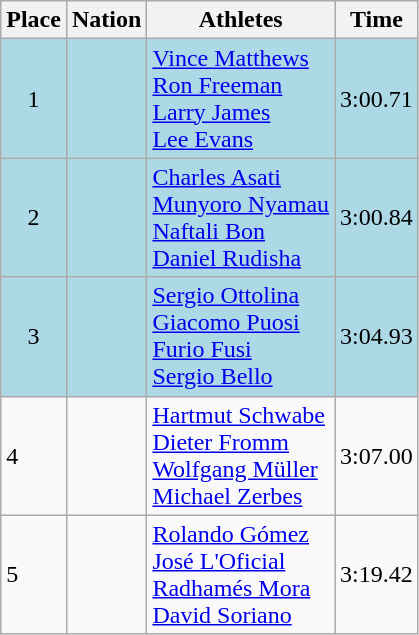<table class=wikitable>
<tr>
<th>Place</th>
<th>Nation</th>
<th>Athletes</th>
<th>Time</th>
</tr>
<tr align=center bgcolor=lightblue>
<td>1</td>
<td align=left></td>
<td align=left><a href='#'>Vince Matthews</a> <br> <a href='#'>Ron Freeman</a> <br> <a href='#'>Larry James</a> <br> <a href='#'>Lee Evans</a></td>
<td>3:00.71</td>
</tr>
<tr align=center bgcolor=lightblue>
<td>2</td>
<td align=left></td>
<td align=left><a href='#'>Charles Asati</a> <br> <a href='#'>Munyoro Nyamau</a> <br> <a href='#'>Naftali Bon</a> <br> <a href='#'>Daniel Rudisha</a></td>
<td>3:00.84</td>
</tr>
<tr align=center bgcolor=lightblue>
<td>3</td>
<td align=left></td>
<td align=left><a href='#'>Sergio Ottolina</a> <br> <a href='#'>Giacomo Puosi</a> <br> <a href='#'>Furio Fusi</a> <br> <a href='#'>Sergio Bello</a></td>
<td>3:04.93</td>
</tr>
<tr>
<td>4</td>
<td align=left></td>
<td align=left><a href='#'>Hartmut Schwabe</a> <br> <a href='#'>Dieter Fromm</a> <br> <a href='#'>Wolfgang Müller</a> <br> <a href='#'>Michael Zerbes</a></td>
<td>3:07.00</td>
</tr>
<tr>
<td>5</td>
<td align=left></td>
<td align=left><a href='#'>Rolando Gómez</a> <br> <a href='#'>José L'Oficial</a> <br> <a href='#'>Radhamés Mora</a> <br> <a href='#'>David Soriano</a></td>
<td>3:19.42</td>
</tr>
</table>
